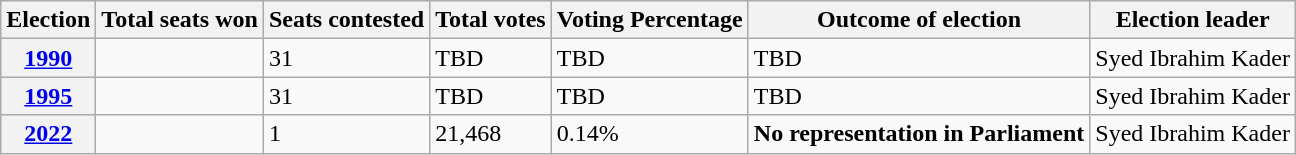<table class="wikitable">
<tr>
<th>Election</th>
<th>Total seats won</th>
<th>Seats contested</th>
<th>Total votes</th>
<th>Voting Percentage</th>
<th>Outcome of election</th>
<th>Election leader</th>
</tr>
<tr>
<th><a href='#'>1990</a></th>
<td></td>
<td>31</td>
<td>TBD</td>
<td>TBD</td>
<td>TBD </td>
<td>Syed Ibrahim Kader</td>
</tr>
<tr>
<th><a href='#'>1995</a></th>
<td></td>
<td>31</td>
<td>TBD</td>
<td>TBD</td>
<td>TBD </td>
<td>Syed Ibrahim Kader</td>
</tr>
<tr>
<th><a href='#'>2022</a></th>
<td></td>
<td>1</td>
<td>21,468</td>
<td>0.14%</td>
<td><strong>No representation in Parliament</strong> </td>
<td>Syed Ibrahim Kader</td>
</tr>
</table>
